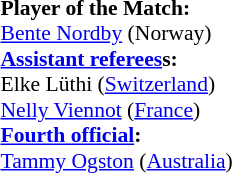<table style="width:100%; font-size:90%;">
<tr>
<td><br><strong>Player of the Match:</strong>
<br> <a href='#'>Bente Nordby</a> (Norway)<br><strong><a href='#'>Assistant referees</a>s:</strong>
<br> Elke Lüthi (<a href='#'>Switzerland</a>)
<br> <a href='#'>Nelly Viennot</a> (<a href='#'>France</a>)
<br><strong><a href='#'>Fourth official</a>:</strong>
<br> <a href='#'>Tammy Ogston</a> (<a href='#'>Australia</a>)</td>
</tr>
</table>
